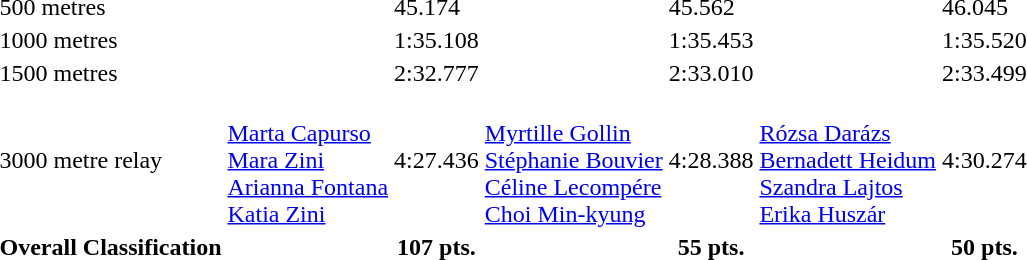<table>
<tr>
<td>500 metres</td>
<td></td>
<td>45.174</td>
<td></td>
<td>45.562</td>
<td></td>
<td>46.045</td>
</tr>
<tr>
<td>1000 metres</td>
<td></td>
<td>1:35.108</td>
<td></td>
<td>1:35.453</td>
<td></td>
<td>1:35.520</td>
</tr>
<tr>
<td>1500 metres</td>
<td></td>
<td>2:32.777</td>
<td></td>
<td>2:33.010</td>
<td></td>
<td>2:33.499</td>
</tr>
<tr>
<td>3000 metre relay</td>
<td valign=top><br><a href='#'>Marta Capurso</a><br><a href='#'>Mara Zini</a><br><a href='#'>Arianna Fontana</a><br><a href='#'>Katia Zini</a></td>
<td>4:27.436</td>
<td valign=top><br><a href='#'>Myrtille Gollin</a><br><a href='#'>Stéphanie Bouvier</a><br><a href='#'>Céline Lecompére</a><br><a href='#'>Choi Min-kyung</a></td>
<td>4:28.388</td>
<td valign=top><br><a href='#'>Rózsa Darázs</a><br><a href='#'>Bernadett Heidum</a><br><a href='#'>Szandra Lajtos</a><br><a href='#'>Erika Huszár</a></td>
<td>4:30.274</td>
</tr>
<tr>
<th>Overall Classification</th>
<th></th>
<th>107 pts.</th>
<th></th>
<th>55 pts.</th>
<th></th>
<th>50 pts.</th>
</tr>
</table>
